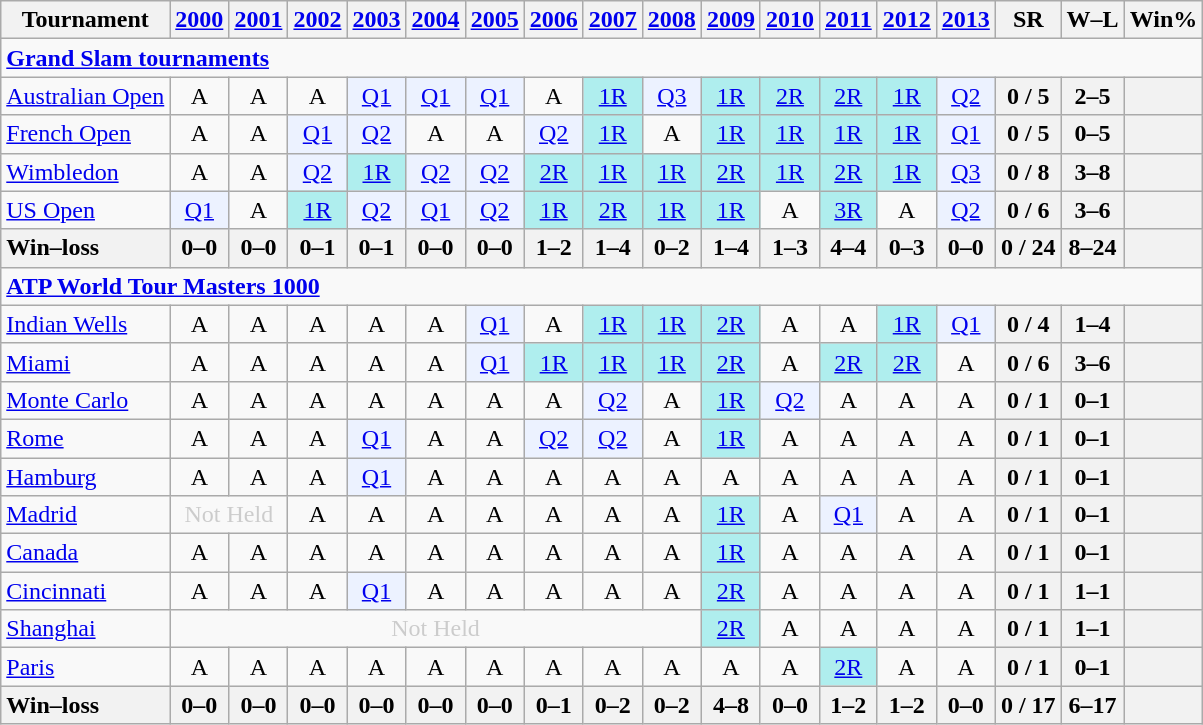<table class=wikitable style=text-align:center>
<tr>
<th>Tournament</th>
<th><a href='#'>2000</a></th>
<th><a href='#'>2001</a></th>
<th><a href='#'>2002</a></th>
<th><a href='#'>2003</a></th>
<th><a href='#'>2004</a></th>
<th><a href='#'>2005</a></th>
<th><a href='#'>2006</a></th>
<th><a href='#'>2007</a></th>
<th><a href='#'>2008</a></th>
<th><a href='#'>2009</a></th>
<th><a href='#'>2010</a></th>
<th><a href='#'>2011</a></th>
<th><a href='#'>2012</a></th>
<th><a href='#'>2013</a></th>
<th>SR</th>
<th>W–L</th>
<th>Win%</th>
</tr>
<tr>
<td colspan=25 style=text-align:left><a href='#'><strong>Grand Slam tournaments</strong></a></td>
</tr>
<tr>
<td align=left><a href='#'>Australian Open</a></td>
<td>A</td>
<td>A</td>
<td>A</td>
<td bgcolor=ecf2ff><a href='#'>Q1</a></td>
<td bgcolor=ecf2ff><a href='#'>Q1</a></td>
<td bgcolor=ecf2ff><a href='#'>Q1</a></td>
<td>A</td>
<td bgcolor=afeeee><a href='#'>1R</a></td>
<td bgcolor=ecf2ff><a href='#'>Q3</a></td>
<td bgcolor=afeeee><a href='#'>1R</a></td>
<td bgcolor=afeeee><a href='#'>2R</a></td>
<td bgcolor=afeeee><a href='#'>2R</a></td>
<td bgcolor=afeeee><a href='#'>1R</a></td>
<td bgcolor=ecf2ff><a href='#'>Q2</a></td>
<th>0 / 5</th>
<th>2–5</th>
<th></th>
</tr>
<tr>
<td align=left><a href='#'>French Open</a></td>
<td>A</td>
<td>A</td>
<td bgcolor=ecf2ff><a href='#'>Q1</a></td>
<td bgcolor=ecf2ff><a href='#'>Q2</a></td>
<td>A</td>
<td>A</td>
<td bgcolor=ecf2ff><a href='#'>Q2</a></td>
<td bgcolor=afeeee><a href='#'>1R</a></td>
<td>A</td>
<td bgcolor=afeeee><a href='#'>1R</a></td>
<td bgcolor=afeeee><a href='#'>1R</a></td>
<td bgcolor=afeeee><a href='#'>1R</a></td>
<td bgcolor=afeeee><a href='#'>1R</a></td>
<td bgcolor=ecf2ff><a href='#'>Q1</a></td>
<th>0 / 5</th>
<th>0–5</th>
<th></th>
</tr>
<tr>
<td align=left><a href='#'>Wimbledon</a></td>
<td>A</td>
<td>A</td>
<td bgcolor=ecf2ff><a href='#'>Q2</a></td>
<td bgcolor=afeeee><a href='#'>1R</a></td>
<td bgcolor=ecf2ff><a href='#'>Q2</a></td>
<td bgcolor=ecf2ff><a href='#'>Q2</a></td>
<td bgcolor=afeeee><a href='#'>2R</a></td>
<td bgcolor=afeeee><a href='#'>1R</a></td>
<td bgcolor=afeeee><a href='#'>1R</a></td>
<td bgcolor=afeeee><a href='#'>2R</a></td>
<td bgcolor=afeeee><a href='#'>1R</a></td>
<td bgcolor=afeeee><a href='#'>2R</a></td>
<td bgcolor=afeeee><a href='#'>1R</a></td>
<td bgcolor=ecf2ff><a href='#'>Q3</a></td>
<th>0 / 8</th>
<th>3–8</th>
<th></th>
</tr>
<tr>
<td align=left><a href='#'>US Open</a></td>
<td bgcolor=ecf2ff><a href='#'>Q1</a></td>
<td>A</td>
<td bgcolor=afeeee><a href='#'>1R</a></td>
<td bgcolor=ecf2ff><a href='#'>Q2</a></td>
<td bgcolor=ecf2ff><a href='#'>Q1</a></td>
<td bgcolor=ecf2ff><a href='#'>Q2</a></td>
<td bgcolor=afeeee><a href='#'>1R</a></td>
<td bgcolor=afeeee><a href='#'>2R</a></td>
<td bgcolor=afeeee><a href='#'>1R</a></td>
<td bgcolor=afeeee><a href='#'>1R</a></td>
<td>A</td>
<td bgcolor=afeeee><a href='#'>3R</a></td>
<td>A</td>
<td bgcolor=ecf2ff><a href='#'>Q2</a></td>
<th>0 / 6</th>
<th>3–6</th>
<th></th>
</tr>
<tr>
<th style=text-align:left>Win–loss</th>
<th>0–0</th>
<th>0–0</th>
<th>0–1</th>
<th>0–1</th>
<th>0–0</th>
<th>0–0</th>
<th>1–2</th>
<th>1–4</th>
<th>0–2</th>
<th>1–4</th>
<th>1–3</th>
<th>4–4</th>
<th>0–3</th>
<th>0–0</th>
<th>0 / 24</th>
<th>8–24</th>
<th></th>
</tr>
<tr>
<td colspan=18 align=left><strong><a href='#'>ATP World Tour Masters 1000</a></strong></td>
</tr>
<tr>
<td align=left><a href='#'>Indian Wells</a></td>
<td>A</td>
<td>A</td>
<td>A</td>
<td>A</td>
<td>A</td>
<td bgcolor=ecf2ff><a href='#'>Q1</a></td>
<td>A</td>
<td bgcolor=afeeee><a href='#'>1R</a></td>
<td bgcolor=afeeee><a href='#'>1R</a></td>
<td bgcolor=afeeee><a href='#'>2R</a></td>
<td>A</td>
<td>A</td>
<td bgcolor=afeeee><a href='#'>1R</a></td>
<td bgcolor=ecf2ff><a href='#'>Q1</a></td>
<th>0 / 4</th>
<th>1–4</th>
<th></th>
</tr>
<tr>
<td align=left><a href='#'>Miami</a></td>
<td>A</td>
<td>A</td>
<td>A</td>
<td>A</td>
<td>A</td>
<td bgcolor=ecf2ff><a href='#'>Q1</a></td>
<td bgcolor=afeeee><a href='#'>1R</a></td>
<td bgcolor=afeeee><a href='#'>1R</a></td>
<td bgcolor=afeeee><a href='#'>1R</a></td>
<td bgcolor=afeeee><a href='#'>2R</a></td>
<td>A</td>
<td bgcolor=afeeee><a href='#'>2R</a></td>
<td bgcolor=afeeee><a href='#'>2R</a></td>
<td>A</td>
<th>0 / 6</th>
<th>3–6</th>
<th></th>
</tr>
<tr>
<td align=left><a href='#'>Monte Carlo</a></td>
<td>A</td>
<td>A</td>
<td>A</td>
<td>A</td>
<td>A</td>
<td>A</td>
<td>A</td>
<td bgcolor=ecf2ff><a href='#'>Q2</a></td>
<td>A</td>
<td bgcolor=afeeee><a href='#'>1R</a></td>
<td bgcolor=ecf2ff><a href='#'>Q2</a></td>
<td>A</td>
<td>A</td>
<td>A</td>
<th>0 / 1</th>
<th>0–1</th>
<th></th>
</tr>
<tr>
<td align=left><a href='#'>Rome</a></td>
<td>A</td>
<td>A</td>
<td>A</td>
<td bgcolor=ecf2ff><a href='#'>Q1</a></td>
<td>A</td>
<td>A</td>
<td bgcolor=ecf2ff><a href='#'>Q2</a></td>
<td bgcolor=ecf2ff><a href='#'>Q2</a></td>
<td>A</td>
<td bgcolor=afeeee><a href='#'>1R</a></td>
<td>A</td>
<td>A</td>
<td>A</td>
<td>A</td>
<th>0 / 1</th>
<th>0–1</th>
<th></th>
</tr>
<tr>
<td align=left><a href='#'>Hamburg</a></td>
<td>A</td>
<td>A</td>
<td>A</td>
<td bgcolor=ecf2ff><a href='#'>Q1</a></td>
<td>A</td>
<td>A</td>
<td>A</td>
<td>A</td>
<td>A</td>
<td>A</td>
<td>A</td>
<td>A</td>
<td>A</td>
<td>A</td>
<th>0 / 1</th>
<th>0–1</th>
<th></th>
</tr>
<tr>
<td align=left><a href='#'>Madrid</a></td>
<td align="center" colspan="2" style="color:#cccccc;">Not Held</td>
<td>A</td>
<td>A</td>
<td>A</td>
<td>A</td>
<td>A</td>
<td>A</td>
<td>A</td>
<td bgcolor=afeeee><a href='#'>1R</a></td>
<td>A</td>
<td bgcolor=ecf2ff><a href='#'>Q1</a></td>
<td>A</td>
<td>A</td>
<th>0 / 1</th>
<th>0–1</th>
<th></th>
</tr>
<tr>
<td align=left><a href='#'>Canada</a></td>
<td>A</td>
<td>A</td>
<td>A</td>
<td>A</td>
<td>A</td>
<td>A</td>
<td>A</td>
<td>A</td>
<td>A</td>
<td bgcolor=afeeee><a href='#'>1R</a></td>
<td>A</td>
<td>A</td>
<td>A</td>
<td>A</td>
<th>0 / 1</th>
<th>0–1</th>
<th></th>
</tr>
<tr>
<td align=left><a href='#'>Cincinnati</a></td>
<td>A</td>
<td>A</td>
<td>A</td>
<td bgcolor=ecf2ff><a href='#'>Q1</a></td>
<td>A</td>
<td>A</td>
<td>A</td>
<td>A</td>
<td>A</td>
<td bgcolor=afeeee><a href='#'>2R</a></td>
<td>A</td>
<td>A</td>
<td>A</td>
<td>A</td>
<th>0 / 1</th>
<th>1–1</th>
<th></th>
</tr>
<tr>
<td align=left><a href='#'>Shanghai</a></td>
<td align="center" colspan="9" style="color:#cccccc;">Not Held</td>
<td bgcolor=afeeee><a href='#'>2R</a></td>
<td>A</td>
<td>A</td>
<td>A</td>
<td>A</td>
<th>0 / 1</th>
<th>1–1</th>
<th></th>
</tr>
<tr>
<td align=left><a href='#'>Paris</a></td>
<td>A</td>
<td>A</td>
<td>A</td>
<td>A</td>
<td>A</td>
<td>A</td>
<td>A</td>
<td>A</td>
<td>A</td>
<td>A</td>
<td>A</td>
<td bgcolor=afeeee><a href='#'>2R</a></td>
<td>A</td>
<td>A</td>
<th>0 / 1</th>
<th>0–1</th>
<th></th>
</tr>
<tr>
<th style=text-align:left>Win–loss</th>
<th>0–0</th>
<th>0–0</th>
<th>0–0</th>
<th>0–0</th>
<th>0–0</th>
<th>0–0</th>
<th>0–1</th>
<th>0–2</th>
<th>0–2</th>
<th>4–8</th>
<th>0–0</th>
<th>1–2</th>
<th>1–2</th>
<th>0–0</th>
<th>0 / 17</th>
<th>6–17</th>
<th></th>
</tr>
</table>
